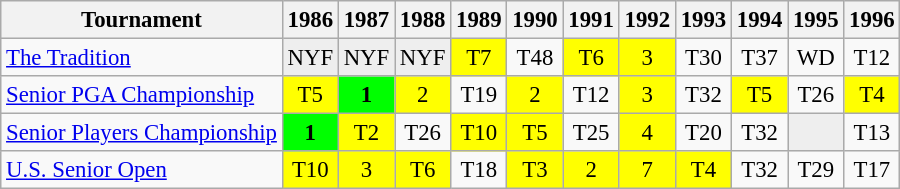<table class="wikitable" style="font-size:95%;">
<tr>
<th>Tournament</th>
<th>1986</th>
<th>1987</th>
<th>1988</th>
<th>1989</th>
<th>1990</th>
<th>1991</th>
<th>1992</th>
<th>1993</th>
<th>1994</th>
<th>1995</th>
<th>1996</th>
</tr>
<tr>
<td><a href='#'>The Tradition</a></td>
<td style="background:#eeeeee;">NYF</td>
<td style="background:#eeeeee;">NYF</td>
<td style="background:#eeeeee;">NYF</td>
<td align="center" style="background:yellow;">T7</td>
<td align="center">T48</td>
<td align="center" style="background:yellow;">T6</td>
<td align="center" style="background:yellow;">3</td>
<td align="center">T30</td>
<td align="center">T37</td>
<td align="center">WD</td>
<td align="center">T12</td>
</tr>
<tr>
<td><a href='#'>Senior PGA Championship</a></td>
<td align="center" style="background:yellow;">T5</td>
<td align="center" style="background:lime;"><strong>1</strong></td>
<td align="center" style="background:yellow;">2</td>
<td align="center">T19</td>
<td align="center" style="background:yellow;">2</td>
<td align="center">T12</td>
<td align="center" style="background:yellow;">3</td>
<td align="center">T32</td>
<td align="center" style="background:yellow;">T5</td>
<td align="center">T26</td>
<td align="center" style="background:yellow;">T4</td>
</tr>
<tr>
<td><a href='#'>Senior Players Championship</a></td>
<td align="center" style="background:lime;"><strong>1</strong></td>
<td align="center" style="background:yellow;">T2</td>
<td align="center">T26</td>
<td align="center" style="background:yellow;">T10</td>
<td align="center" style="background:yellow;">T5</td>
<td align="center">T25</td>
<td align="center" style="background:yellow;">4</td>
<td align="center">T20</td>
<td align="center">T32</td>
<td style="background:#eeeeee;"></td>
<td align="center">T13</td>
</tr>
<tr>
<td><a href='#'>U.S. Senior Open</a></td>
<td align="center" style="background:yellow;">T10</td>
<td align="center" style="background:yellow;">3</td>
<td align="center" style="background:yellow;">T6</td>
<td align="center">T18</td>
<td align="center" style="background:yellow;">T3</td>
<td align="center" style="background:yellow;">2</td>
<td align="center" style="background:yellow;">7</td>
<td align="center" style="background:yellow;">T4</td>
<td align="center">T32</td>
<td align="center">T29</td>
<td align="center">T17</td>
</tr>
</table>
